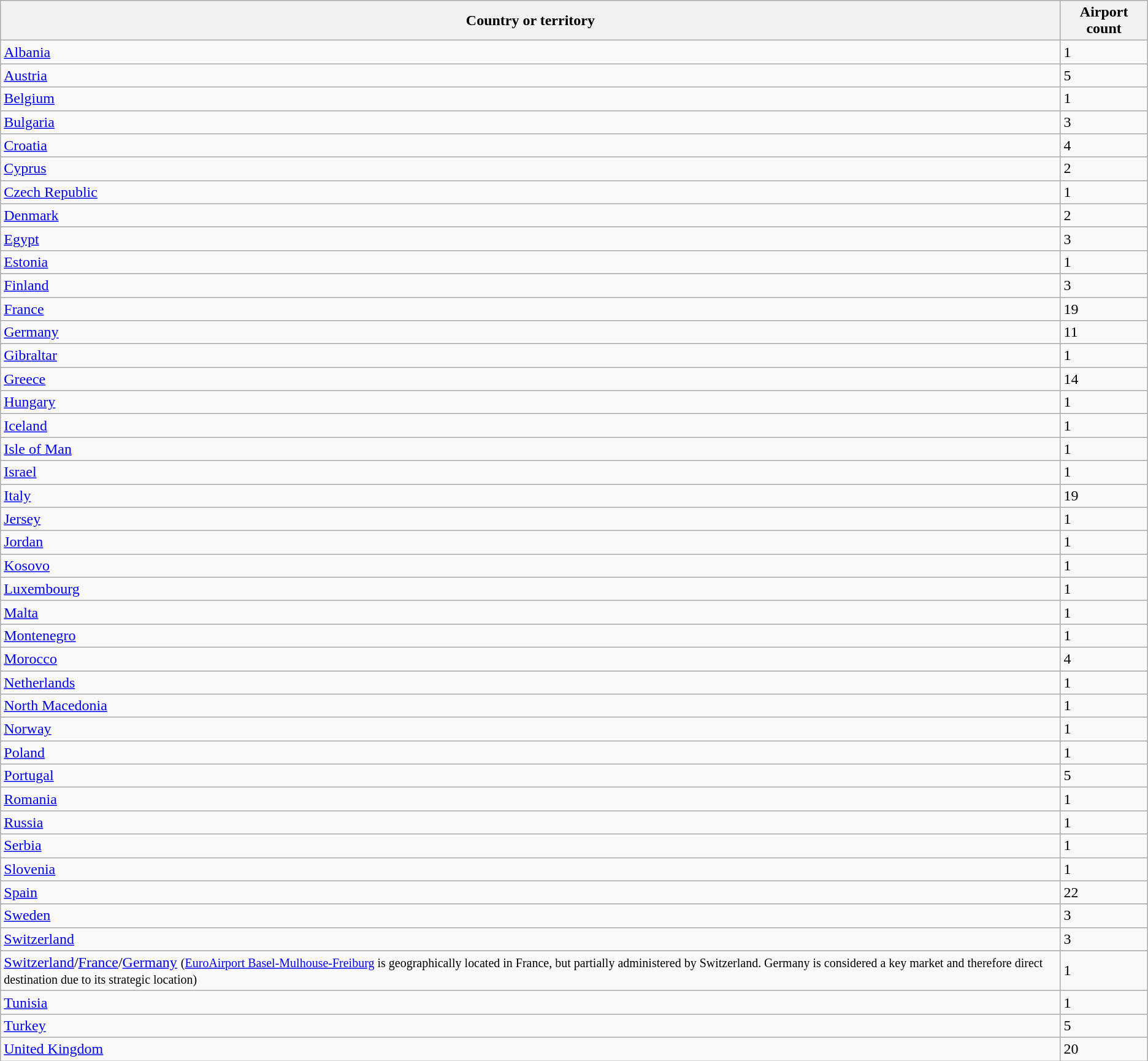<table class="wikitable">
<tr>
<th>Country or territory</th>
<th>Airport count</th>
</tr>
<tr>
<td><a href='#'>Albania</a></td>
<td>1</td>
</tr>
<tr>
<td><a href='#'>Austria</a></td>
<td>5</td>
</tr>
<tr>
<td><a href='#'>Belgium</a></td>
<td>1</td>
</tr>
<tr>
<td><a href='#'>Bulgaria</a></td>
<td>3</td>
</tr>
<tr>
<td><a href='#'>Croatia</a></td>
<td>4</td>
</tr>
<tr>
<td><a href='#'>Cyprus</a></td>
<td>2</td>
</tr>
<tr>
<td><a href='#'>Czech Republic</a></td>
<td>1</td>
</tr>
<tr>
<td><a href='#'>Denmark</a></td>
<td>2</td>
</tr>
<tr>
<td><a href='#'>Egypt</a></td>
<td>3</td>
</tr>
<tr>
<td><a href='#'>Estonia</a></td>
<td>1</td>
</tr>
<tr>
<td><a href='#'>Finland</a></td>
<td>3</td>
</tr>
<tr>
<td><a href='#'>France</a></td>
<td>19</td>
</tr>
<tr>
<td><a href='#'>Germany</a></td>
<td>11</td>
</tr>
<tr>
<td><a href='#'>Gibraltar</a></td>
<td>1</td>
</tr>
<tr>
<td><a href='#'>Greece</a></td>
<td>14</td>
</tr>
<tr>
<td><a href='#'>Hungary</a></td>
<td>1</td>
</tr>
<tr>
<td><a href='#'>Iceland</a></td>
<td>1</td>
</tr>
<tr>
<td><a href='#'>Isle of Man</a></td>
<td>1</td>
</tr>
<tr>
<td><a href='#'>Israel</a></td>
<td>1</td>
</tr>
<tr>
<td><a href='#'>Italy</a></td>
<td>19</td>
</tr>
<tr>
<td><a href='#'>Jersey</a></td>
<td>1</td>
</tr>
<tr>
<td><a href='#'>Jordan</a></td>
<td>1</td>
</tr>
<tr>
<td><a href='#'>Kosovo</a></td>
<td>1</td>
</tr>
<tr>
<td><a href='#'>Luxembourg</a></td>
<td>1</td>
</tr>
<tr>
<td><a href='#'>Malta</a></td>
<td>1</td>
</tr>
<tr>
<td><a href='#'>Montenegro</a></td>
<td>1</td>
</tr>
<tr>
<td><a href='#'>Morocco</a></td>
<td>4</td>
</tr>
<tr>
<td><a href='#'>Netherlands</a></td>
<td>1</td>
</tr>
<tr>
<td><a href='#'>North Macedonia</a></td>
<td>1</td>
</tr>
<tr>
<td><a href='#'>Norway</a></td>
<td>1</td>
</tr>
<tr>
<td><a href='#'>Poland</a></td>
<td>1</td>
</tr>
<tr>
<td><a href='#'>Portugal</a></td>
<td>5</td>
</tr>
<tr>
<td><a href='#'>Romania</a></td>
<td>1</td>
</tr>
<tr>
<td><a href='#'>Russia</a></td>
<td>1</td>
</tr>
<tr>
<td><a href='#'>Serbia</a></td>
<td>1</td>
</tr>
<tr>
<td><a href='#'>Slovenia</a></td>
<td>1</td>
</tr>
<tr>
<td><a href='#'>Spain</a></td>
<td>22</td>
</tr>
<tr>
<td><a href='#'>Sweden</a></td>
<td>3</td>
</tr>
<tr>
<td><a href='#'>Switzerland</a></td>
<td>3</td>
</tr>
<tr>
<td><a href='#'>Switzerland</a>/<a href='#'>France</a>/<a href='#'>Germany</a> <small>(<a href='#'>EuroAirport Basel-Mulhouse-Freiburg</a> is geographically located in France, but partially administered by Switzerland. Germany is considered a key market and therefore direct destination due to its strategic location)</small></td>
<td>1</td>
</tr>
<tr>
<td><a href='#'>Tunisia</a></td>
<td>1</td>
</tr>
<tr>
<td><a href='#'>Turkey</a></td>
<td>5</td>
</tr>
<tr>
<td><a href='#'>United Kingdom</a></td>
<td>20</td>
</tr>
</table>
